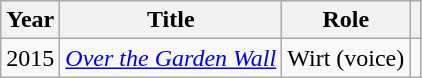<table class="wikitable">
<tr>
<th>Year</th>
<th>Title</th>
<th>Role</th>
<th></th>
</tr>
<tr>
<td>2015</td>
<td><em><a href='#'>Over the Garden Wall</a></em></td>
<td>Wirt (voice)</td>
<td></td>
</tr>
</table>
